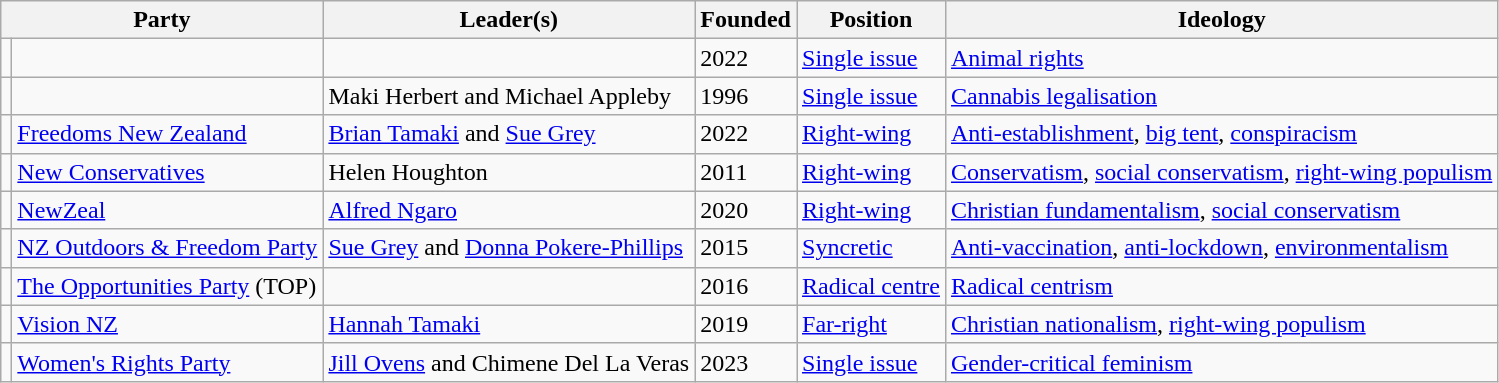<table class="wikitable sortable">
<tr>
<th colspan=2>Party</th>
<th class="unsortable">Leader(s)</th>
<th>Founded</th>
<th>Position</th>
<th>Ideology</th>
</tr>
<tr>
<td></td>
<td></td>
<td></td>
<td>2022</td>
<td><a href='#'>Single issue</a></td>
<td><a href='#'>Animal rights</a></td>
</tr>
<tr>
<td></td>
<td></td>
<td>Maki Herbert and Michael Appleby</td>
<td>1996</td>
<td><a href='#'>Single issue</a></td>
<td><a href='#'>Cannabis legalisation</a></td>
</tr>
<tr>
<td></td>
<td><a href='#'>Freedoms New Zealand</a></td>
<td><a href='#'>Brian Tamaki</a> and <a href='#'>Sue Grey</a></td>
<td>2022</td>
<td><a href='#'>Right-wing</a></td>
<td><a href='#'>Anti-establishment</a>, <a href='#'>big tent</a>, <a href='#'>conspiracism</a></td>
</tr>
<tr>
<td></td>
<td><a href='#'>New Conservatives</a></td>
<td>Helen Houghton</td>
<td>2011</td>
<td><a href='#'>Right-wing</a></td>
<td><a href='#'>Conservatism</a>, <a href='#'>social conservatism</a>, <a href='#'>right-wing populism</a></td>
</tr>
<tr>
<td></td>
<td><a href='#'>NewZeal</a></td>
<td><a href='#'>Alfred Ngaro</a></td>
<td>2020</td>
<td><a href='#'>Right-wing</a></td>
<td><a href='#'>Christian fundamentalism</a>, <a href='#'>social conservatism</a></td>
</tr>
<tr>
<td></td>
<td><a href='#'>NZ Outdoors & Freedom Party</a></td>
<td><a href='#'>Sue Grey</a> and <a href='#'>Donna Pokere-Phillips</a></td>
<td>2015</td>
<td><a href='#'>Syncretic</a></td>
<td><a href='#'>Anti-vaccination</a>, <a href='#'>anti-lockdown</a>, <a href='#'>environmentalism</a></td>
</tr>
<tr>
<td></td>
<td><a href='#'>The Opportunities Party</a> (TOP)</td>
<td></td>
<td>2016</td>
<td><a href='#'>Radical centre</a></td>
<td><a href='#'>Radical centrism</a></td>
</tr>
<tr>
<td></td>
<td><a href='#'>Vision NZ</a></td>
<td><a href='#'>Hannah Tamaki</a></td>
<td>2019</td>
<td><a href='#'>Far-right</a></td>
<td><a href='#'>Christian nationalism</a>, <a href='#'>right-wing populism</a></td>
</tr>
<tr>
<td></td>
<td><a href='#'>Women's Rights Party</a></td>
<td><a href='#'>Jill Ovens</a> and Chimene Del La Veras</td>
<td>2023</td>
<td><a href='#'>Single issue</a></td>
<td><a href='#'>Gender-critical feminism</a></td>
</tr>
</table>
